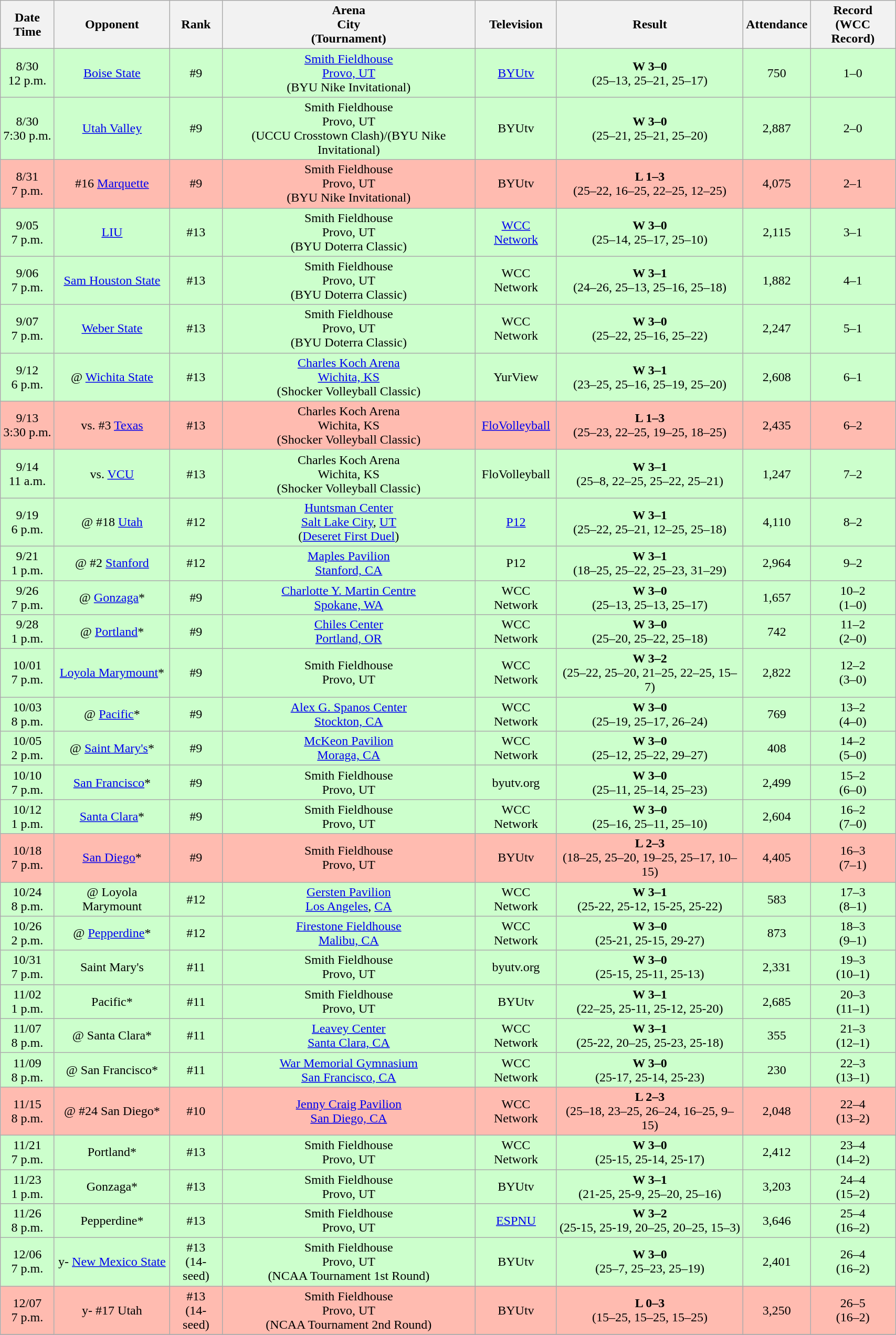<table class="wikitable" style="width:90%">
<tr>
<th style=>Date<br>Time</th>
<th style=>Opponent</th>
<th style=>Rank</th>
<th style=>Arena<br>City<br>(Tournament)</th>
<th style=>Television</th>
<th style=>Result</th>
<th style=>Attendance</th>
<th style=>Record<br>(WCC Record)</th>
</tr>
<tr align="center" bgcolor="#ccffcc">
<td>8/30<br>12 p.m.</td>
<td><a href='#'>Boise State</a></td>
<td>#9</td>
<td><a href='#'>Smith Fieldhouse</a><br><a href='#'>Provo, UT</a><br>(BYU Nike Invitational)</td>
<td><a href='#'>BYUtv</a></td>
<td><strong>W 3–0</strong><br>(25–13, 25–21, 25–17)</td>
<td>750</td>
<td>1–0</td>
</tr>
<tr align="center" bgcolor="#ccffcc">
<td>8/30<br>7:30 p.m.</td>
<td><a href='#'>Utah Valley</a></td>
<td>#9</td>
<td>Smith Fieldhouse<br>Provo, UT<br>(UCCU Crosstown Clash)/(BYU Nike Invitational)</td>
<td>BYUtv</td>
<td><strong>W 3–0</strong><br>(25–21, 25–21, 25–20)</td>
<td>2,887</td>
<td>2–0</td>
</tr>
<tr align="center" bgcolor="#ffbbb">
<td>8/31<br>7 p.m.</td>
<td>#16 <a href='#'>Marquette</a></td>
<td>#9</td>
<td>Smith Fieldhouse<br>Provo, UT<br>(BYU Nike Invitational)</td>
<td>BYUtv</td>
<td><strong>L 1–3</strong><br>(25–22, 16–25, 22–25, 12–25)</td>
<td>4,075</td>
<td>2–1</td>
</tr>
<tr align="center" bgcolor="#ccffcc">
<td>9/05<br>7 p.m.</td>
<td><a href='#'>LIU</a></td>
<td>#13</td>
<td>Smith Fieldhouse<br>Provo, UT<br>(BYU Doterra Classic)</td>
<td><a href='#'>WCC Network</a></td>
<td><strong>W 3–0</strong><br>(25–14, 25–17, 25–10)</td>
<td>2,115</td>
<td>3–1</td>
</tr>
<tr align="center" bgcolor="#ccffcc">
<td>9/06<br>7 p.m.</td>
<td><a href='#'>Sam Houston State</a></td>
<td>#13</td>
<td>Smith Fieldhouse<br>Provo, UT<br>(BYU Doterra Classic)</td>
<td>WCC Network</td>
<td><strong>W 3–1</strong><br>(24–26, 25–13, 25–16, 25–18)</td>
<td>1,882</td>
<td>4–1</td>
</tr>
<tr align="center" bgcolor="#ccffcc">
<td>9/07<br>7 p.m.</td>
<td><a href='#'>Weber State</a></td>
<td>#13</td>
<td>Smith Fieldhouse<br>Provo, UT<br>(BYU Doterra Classic)</td>
<td>WCC Network</td>
<td><strong>W 3–0</strong><br>(25–22, 25–16, 25–22)</td>
<td>2,247</td>
<td>5–1</td>
</tr>
<tr align="center" bgcolor="#ccffcc">
<td>9/12<br>6 p.m.</td>
<td>@ <a href='#'>Wichita State</a></td>
<td>#13</td>
<td><a href='#'>Charles Koch Arena</a><br><a href='#'>Wichita, KS</a><br>(Shocker Volleyball Classic)</td>
<td>YurView</td>
<td><strong>W 3–1</strong><br>(23–25, 25–16, 25–19, 25–20)</td>
<td>2,608</td>
<td>6–1</td>
</tr>
<tr align="center" bgcolor="#ffbbb">
<td>9/13<br>3:30 p.m.</td>
<td>vs. #3 <a href='#'>Texas</a></td>
<td>#13</td>
<td>Charles Koch Arena<br>Wichita, KS<br>(Shocker Volleyball Classic)</td>
<td><a href='#'>FloVolleyball</a></td>
<td><strong>L 1–3</strong><br>(25–23, 22–25, 19–25, 18–25)</td>
<td>2,435</td>
<td>6–2</td>
</tr>
<tr align="center" bgcolor="#ccffcc">
<td>9/14<br>11 a.m.</td>
<td>vs. <a href='#'>VCU</a></td>
<td>#13</td>
<td>Charles Koch Arena<br>Wichita, KS<br>(Shocker Volleyball Classic)</td>
<td>FloVolleyball</td>
<td><strong>W 3–1</strong><br>(25–8, 22–25, 25–22, 25–21)</td>
<td>1,247</td>
<td>7–2</td>
</tr>
<tr align="center" bgcolor="#ccffcc">
<td>9/19<br>6 p.m.</td>
<td>@ #18 <a href='#'>Utah</a></td>
<td>#12</td>
<td><a href='#'>Huntsman Center</a><br><a href='#'>Salt Lake City</a>, <a href='#'>UT</a><br>(<a href='#'>Deseret First Duel</a>)</td>
<td><a href='#'>P12</a></td>
<td><strong>W 3–1</strong><br>(25–22, 25–21, 12–25, 25–18)</td>
<td>4,110</td>
<td>8–2</td>
</tr>
<tr align="center" bgcolor="#ccffcc">
<td>9/21<br>1 p.m.</td>
<td>@ #2 <a href='#'>Stanford</a></td>
<td>#12</td>
<td><a href='#'>Maples Pavilion</a><br><a href='#'>Stanford, CA</a></td>
<td>P12</td>
<td><strong>W 3–1</strong><br>(18–25, 25–22, 25–23, 31–29)</td>
<td>2,964</td>
<td>9–2</td>
</tr>
<tr align="center" bgcolor="#ccffcc">
<td>9/26<br>7 p.m.</td>
<td>@ <a href='#'>Gonzaga</a>*</td>
<td>#9</td>
<td><a href='#'>Charlotte Y. Martin Centre</a><br><a href='#'>Spokane, WA</a></td>
<td>WCC Network</td>
<td><strong>W 3–0</strong><br>(25–13, 25–13, 25–17)</td>
<td>1,657</td>
<td>10–2<br>(1–0)</td>
</tr>
<tr align="center" bgcolor="#ccffcc">
<td>9/28<br>1 p.m.</td>
<td>@ <a href='#'>Portland</a>*</td>
<td>#9</td>
<td><a href='#'>Chiles Center</a><br><a href='#'>Portland, OR</a></td>
<td>WCC Network</td>
<td><strong>W 3–0</strong><br>(25–20, 25–22, 25–18)</td>
<td>742</td>
<td>11–2<br>(2–0)</td>
</tr>
<tr align="center" bgcolor="#ccffcc">
<td>10/01<br>7 p.m.</td>
<td><a href='#'>Loyola Marymount</a>*</td>
<td>#9</td>
<td>Smith Fieldhouse<br>Provo, UT</td>
<td>WCC Network</td>
<td><strong>W 3–2</strong><br>(25–22, 25–20, 21–25, 22–25, 15–7)</td>
<td>2,822</td>
<td>12–2<br>(3–0)</td>
</tr>
<tr align="center" bgcolor="#ccffcc">
<td>10/03<br>8 p.m.</td>
<td>@ <a href='#'>Pacific</a>*</td>
<td>#9</td>
<td><a href='#'>Alex G. Spanos Center</a><br><a href='#'>Stockton, CA</a></td>
<td>WCC Network</td>
<td><strong>W 3–0</strong><br>(25–19, 25–17, 26–24)</td>
<td>769</td>
<td>13–2<br>(4–0)</td>
</tr>
<tr align="center" bgcolor="#ccffcc">
<td>10/05<br>2 p.m.</td>
<td>@ <a href='#'>Saint Mary's</a>*</td>
<td>#9</td>
<td><a href='#'>McKeon Pavilion</a><br><a href='#'>Moraga, CA</a></td>
<td>WCC Network</td>
<td><strong>W 3–0</strong><br>(25–12, 25–22, 29–27)</td>
<td>408</td>
<td>14–2<br>(5–0)</td>
</tr>
<tr align="center" bgcolor="#ccffcc">
<td>10/10<br>7 p.m.</td>
<td><a href='#'>San Francisco</a>*</td>
<td>#9</td>
<td>Smith Fieldhouse<br>Provo, UT</td>
<td>byutv.org</td>
<td><strong>W 3–0</strong><br>(25–11, 25–14, 25–23)</td>
<td>2,499</td>
<td>15–2<br>(6–0)</td>
</tr>
<tr align="center" bgcolor="#ccffcc">
<td>10/12<br>1 p.m.</td>
<td><a href='#'>Santa Clara</a>*</td>
<td>#9</td>
<td>Smith Fieldhouse<br>Provo, UT</td>
<td>WCC Network</td>
<td><strong>W 3–0</strong><br>(25–16, 25–11, 25–10)</td>
<td>2,604</td>
<td>16–2<br>(7–0)</td>
</tr>
<tr align="center" bgcolor="#ffbbb">
<td>10/18<br>7 p.m.</td>
<td><a href='#'>San Diego</a>*</td>
<td>#9</td>
<td>Smith Fieldhouse<br>Provo, UT</td>
<td>BYUtv</td>
<td><strong>L 2–3</strong><br>(18–25, 25–20, 19–25, 25–17, 10–15)</td>
<td>4,405</td>
<td>16–3<br>(7–1)</td>
</tr>
<tr align="center" bgcolor="#ccffcc">
<td>10/24<br>8 p.m.</td>
<td>@ Loyola Marymount</td>
<td>#12</td>
<td><a href='#'>Gersten Pavilion</a><br><a href='#'>Los Angeles</a>, <a href='#'>CA</a></td>
<td>WCC Network</td>
<td><strong>W 3–1</strong><br>(25-22, 25-12, 15-25, 25-22)</td>
<td>583</td>
<td>17–3<br>(8–1)</td>
</tr>
<tr align="center" bgcolor="#ccffcc">
<td>10/26<br>2 p.m.</td>
<td>@ <a href='#'>Pepperdine</a>*</td>
<td>#12</td>
<td><a href='#'>Firestone Fieldhouse</a><br><a href='#'>Malibu, CA</a></td>
<td>WCC Network</td>
<td><strong>W 3–0</strong><br>(25-21, 25-15, 29-27)</td>
<td>873</td>
<td>18–3<br>(9–1)</td>
</tr>
<tr align="center" bgcolor="#ccffcc">
<td>10/31<br>7 p.m.</td>
<td>Saint Mary's</td>
<td>#11</td>
<td>Smith Fieldhouse<br>Provo, UT</td>
<td>byutv.org</td>
<td><strong>W 3–0</strong><br>(25-15, 25-11, 25-13)</td>
<td>2,331</td>
<td>19–3<br>(10–1)</td>
</tr>
<tr align="center" bgcolor="#ccffcc">
<td>11/02<br>1 p.m.</td>
<td>Pacific*</td>
<td>#11</td>
<td>Smith Fieldhouse<br>Provo, UT</td>
<td>BYUtv</td>
<td><strong>W 3–1</strong><br>(22–25, 25-11, 25-12, 25-20)</td>
<td>2,685</td>
<td>20–3<br>(11–1)</td>
</tr>
<tr align="center" bgcolor="#ccffcc">
<td>11/07<br>8 p.m.</td>
<td>@ Santa Clara*</td>
<td>#11</td>
<td><a href='#'>Leavey Center</a><br><a href='#'>Santa Clara, CA</a></td>
<td>WCC Network</td>
<td><strong>W 3–1</strong><br>(25-22, 20–25, 25-23, 25-18)</td>
<td>355</td>
<td>21–3<br>(12–1)</td>
</tr>
<tr align="center" bgcolor="#ccffcc">
<td>11/09<br>8 p.m.</td>
<td>@ San Francisco*</td>
<td>#11</td>
<td><a href='#'>War Memorial Gymnasium</a><br><a href='#'>San Francisco, CA</a></td>
<td>WCC Network</td>
<td><strong>W 3–0</strong><br>(25-17, 25-14, 25-23)</td>
<td>230</td>
<td>22–3<br>(13–1)</td>
</tr>
<tr align="center" bgcolor="#ffbbb">
<td>11/15<br>8 p.m.</td>
<td>@ #24 San Diego*</td>
<td>#10</td>
<td><a href='#'>Jenny Craig Pavilion</a><br><a href='#'>San Diego, CA</a></td>
<td>WCC Network</td>
<td><strong>L 2–3</strong><br>(25–18, 23–25, 26–24, 16–25, 9–15)</td>
<td>2,048</td>
<td>22–4<br>(13–2)</td>
</tr>
<tr align="center" bgcolor="#ccffcc">
<td>11/21<br>7 p.m.</td>
<td>Portland*</td>
<td>#13</td>
<td>Smith Fieldhouse<br>Provo, UT</td>
<td>WCC Network</td>
<td><strong>W 3–0</strong><br>(25-15, 25-14, 25-17)</td>
<td>2,412</td>
<td>23–4<br>(14–2)</td>
</tr>
<tr align="center" bgcolor="#ccffcc">
<td>11/23<br>1 p.m.</td>
<td>Gonzaga*</td>
<td>#13</td>
<td>Smith Fieldhouse<br>Provo, UT</td>
<td>BYUtv</td>
<td><strong>W 3–1</strong><br>(21-25, 25-9, 25–20, 25–16)</td>
<td>3,203</td>
<td>24–4<br>(15–2)</td>
</tr>
<tr align="center" bgcolor="#ccffcc">
<td>11/26<br>8 p.m.</td>
<td>Pepperdine*</td>
<td>#13</td>
<td>Smith Fieldhouse<br>Provo, UT</td>
<td><a href='#'>ESPNU</a></td>
<td><strong>W 3–2</strong><br>(25-15, 25-19, 20–25, 20–25, 15–3)</td>
<td>3,646</td>
<td>25–4<br>(16–2)</td>
</tr>
<tr align="center" bgcolor="#ccffcc">
<td>12/06<br>7 p.m.</td>
<td>y- <a href='#'>New Mexico State</a></td>
<td>#13<br>(14-seed)</td>
<td>Smith Fieldhouse<br>Provo, UT<br>(NCAA Tournament 1st Round)</td>
<td>BYUtv</td>
<td><strong>W 3–0</strong><br>(25–7, 25–23, 25–19)</td>
<td>2,401</td>
<td>26–4<br>(16–2)</td>
</tr>
<tr align="center" bgcolor="#ffbbb">
<td>12/07<br>7 p.m.</td>
<td>y- #17 Utah</td>
<td>#13<br>(14-seed)</td>
<td>Smith Fieldhouse<br>Provo, UT<br>(NCAA Tournament 2nd Round)</td>
<td>BYUtv</td>
<td><strong>L 0–3</strong><br>(15–25, 15–25, 15–25)</td>
<td>3,250</td>
<td>26–5<br>(16–2)</td>
</tr>
<tr>
</tr>
</table>
